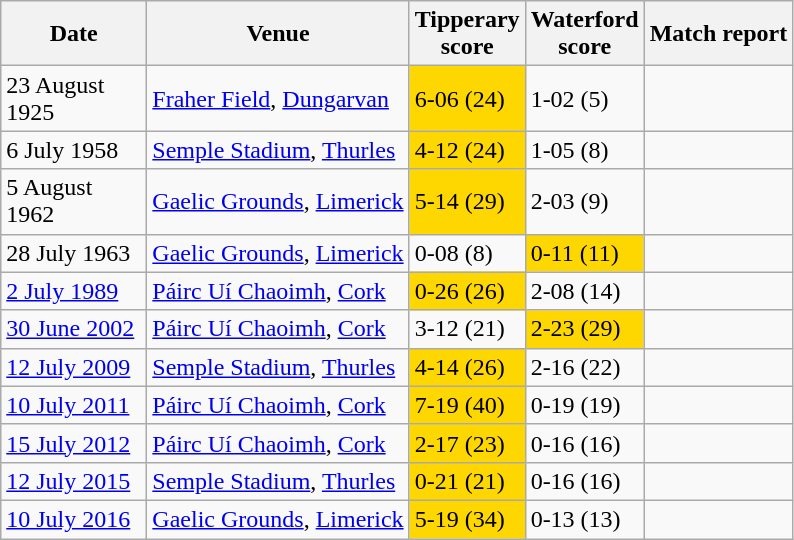<table class="wikitable">
<tr>
<th width=90 style="text-align: center;">Date</th>
<th>Venue</th>
<th>Tipperary <br> score</th>
<th>Waterford <br> score</th>
<th>Match report</th>
</tr>
<tr>
<td>23 August 1925</td>
<td><a href='#'>Fraher Field</a>, <a href='#'>Dungarvan</a></td>
<td style="background-color:#FFD700">6-06 (24)</td>
<td>1-02 (5)</td>
<td></td>
</tr>
<tr>
<td>6 July 1958</td>
<td><a href='#'>Semple Stadium</a>, <a href='#'>Thurles</a></td>
<td style="background-color:#FFD700">4-12 (24)</td>
<td>1-05 (8)</td>
<td></td>
</tr>
<tr>
<td>5 August 1962</td>
<td><a href='#'>Gaelic Grounds</a>, <a href='#'>Limerick</a></td>
<td style="background-color:#FFD700">5-14 (29)</td>
<td>2-03 (9)</td>
<td></td>
</tr>
<tr>
<td>28 July 1963</td>
<td><a href='#'>Gaelic Grounds</a>, <a href='#'>Limerick</a></td>
<td>0-08 (8)</td>
<td style="background-color:#FFD700">0-11 (11)</td>
<td></td>
</tr>
<tr>
<td><a href='#'>2 July 1989</a></td>
<td><a href='#'>Páirc Uí Chaoimh</a>, <a href='#'>Cork</a></td>
<td style="background-color:#FFD700">0-26 (26)</td>
<td>2-08 (14)</td>
<td></td>
</tr>
<tr>
<td><a href='#'>30 June 2002</a></td>
<td><a href='#'>Páirc Uí Chaoimh</a>, <a href='#'>Cork</a></td>
<td>3-12 (21)</td>
<td style="background-color:#FFD700">2-23 (29)</td>
<td></td>
</tr>
<tr>
<td><a href='#'>12 July 2009</a></td>
<td><a href='#'>Semple Stadium</a>, <a href='#'>Thurles</a></td>
<td style="background-color:#FFD700">4-14 (26)</td>
<td>2-16 (22)</td>
<td></td>
</tr>
<tr>
<td><a href='#'>10 July 2011</a></td>
<td><a href='#'>Páirc Uí Chaoimh</a>, <a href='#'>Cork</a></td>
<td style="background-color:#FFD700">7-19 (40)</td>
<td>0-19 (19)</td>
<td></td>
</tr>
<tr>
<td><a href='#'>15 July 2012</a></td>
<td><a href='#'>Páirc Uí Chaoimh</a>, <a href='#'>Cork</a></td>
<td style="background-color:#FFD700">2-17 (23)</td>
<td>0-16 (16)</td>
<td></td>
</tr>
<tr>
<td><a href='#'>12 July 2015</a></td>
<td><a href='#'>Semple Stadium</a>, <a href='#'>Thurles</a></td>
<td style="background-color:#FFD700">0-21 (21)</td>
<td>0-16 (16)</td>
<td></td>
</tr>
<tr>
<td><a href='#'>10 July 2016</a></td>
<td><a href='#'>Gaelic Grounds</a>, <a href='#'>Limerick</a></td>
<td style="background-color:#FFD700">5-19 (34)</td>
<td>0-13 (13)</td>
<td></td>
</tr>
</table>
